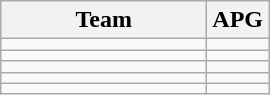<table class=wikitable>
<tr>
<th width=130>Team</th>
<th>APG</th>
</tr>
<tr>
<td></td>
<td></td>
</tr>
<tr>
<td></td>
<td></td>
</tr>
<tr>
<td></td>
<td></td>
</tr>
<tr>
<td></td>
<td></td>
</tr>
<tr>
<td></td>
<td></td>
</tr>
</table>
